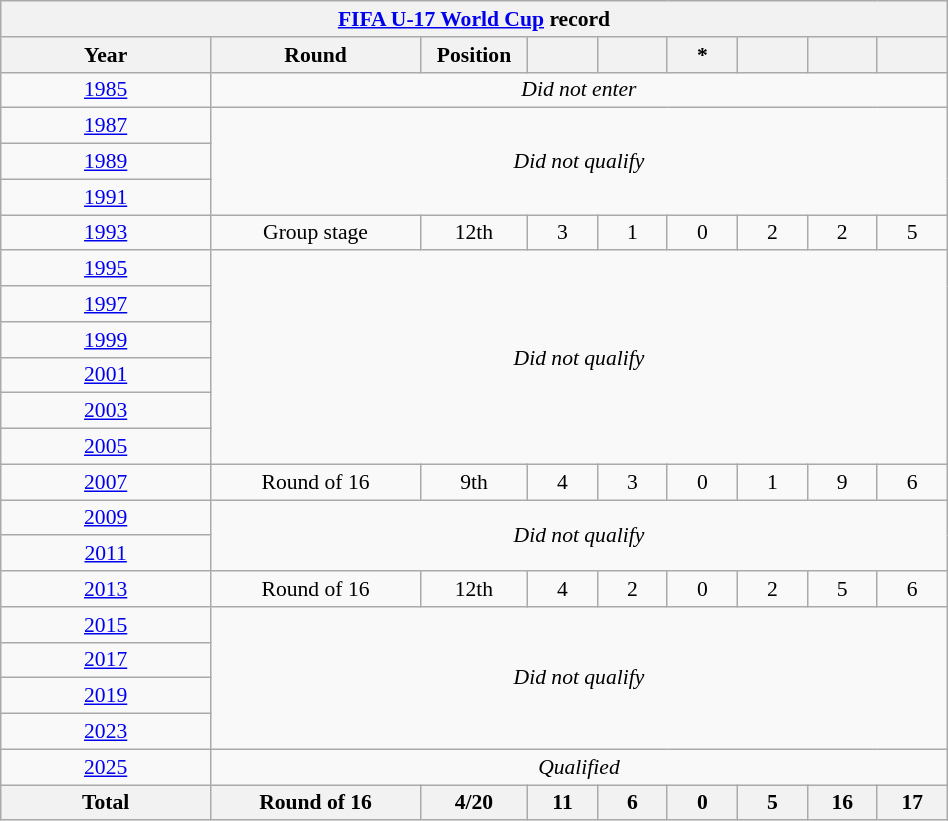<table class="wikitable" style="font-size:90%; text-align:center;" width="50%">
<tr>
<th colspan="9"><a href='#'>FIFA U-17 World Cup</a> record</th>
</tr>
<tr>
<th width="15%">Year</th>
<th width="15%">Round</th>
<th width="5%">Position</th>
<th width="5%"></th>
<th width="5%"></th>
<th width="5%">*</th>
<th width="5%"></th>
<th width="5%"></th>
<th width="5%"></th>
</tr>
<tr>
<td> <a href='#'>1985</a></td>
<td rowspan=1 colspan=8><em>Did not enter</em></td>
</tr>
<tr>
<td> <a href='#'>1987</a></td>
<td rowspan=3 colspan=8><em>Did not qualify</em></td>
</tr>
<tr>
<td> <a href='#'>1989</a></td>
</tr>
<tr>
<td> <a href='#'>1991</a></td>
</tr>
<tr>
<td> <a href='#'>1993</a></td>
<td>Group stage</td>
<td>12th</td>
<td>3</td>
<td>1</td>
<td>0</td>
<td>2</td>
<td>2</td>
<td>5</td>
</tr>
<tr>
<td> <a href='#'>1995</a></td>
<td rowspan=6 colspan=8><em>Did not qualify</em></td>
</tr>
<tr>
<td> <a href='#'>1997</a></td>
</tr>
<tr>
<td> <a href='#'>1999</a></td>
</tr>
<tr>
<td> <a href='#'>2001</a></td>
</tr>
<tr>
<td> <a href='#'>2003</a></td>
</tr>
<tr>
<td> <a href='#'>2005</a></td>
</tr>
<tr>
<td> <a href='#'>2007</a></td>
<td>Round of 16</td>
<td>9th</td>
<td>4</td>
<td>3</td>
<td>0</td>
<td>1</td>
<td>9</td>
<td>6</td>
</tr>
<tr>
<td> <a href='#'>2009</a></td>
<td rowspan=2 colspan=8><em>Did not qualify</em></td>
</tr>
<tr>
<td> <a href='#'>2011</a></td>
</tr>
<tr>
<td> <a href='#'>2013</a></td>
<td>Round of 16</td>
<td>12th</td>
<td>4</td>
<td>2</td>
<td>0</td>
<td>2</td>
<td>5</td>
<td>6</td>
</tr>
<tr>
<td> <a href='#'>2015</a></td>
<td colspan="8" rowspan="4"><em>Did not qualify</em></td>
</tr>
<tr>
<td> <a href='#'>2017</a></td>
</tr>
<tr>
<td> <a href='#'>2019</a></td>
</tr>
<tr>
<td> <a href='#'>2023</a></td>
</tr>
<tr>
<td> <a href='#'>2025</a></td>
<td colspan=8><em>Qualified</em></td>
</tr>
<tr>
<th>Total</th>
<th>Round of 16</th>
<th>4/20</th>
<th>11</th>
<th>6</th>
<th>0</th>
<th>5</th>
<th>16</th>
<th>17</th>
</tr>
</table>
